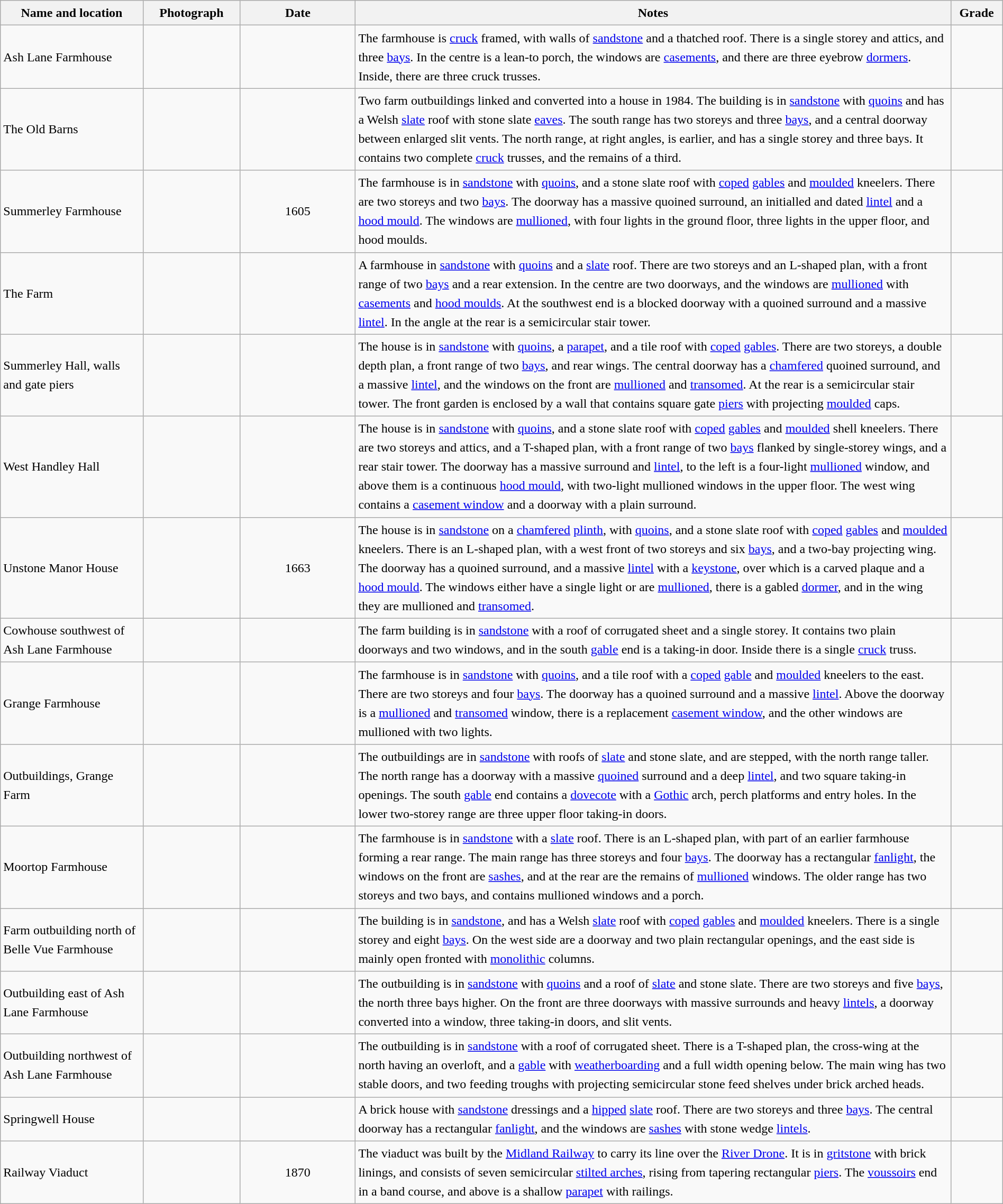<table class="wikitable sortable plainrowheaders" style="width:100%; border:0; text-align:left; line-height:150%;">
<tr>
<th scope="col"  style="width:150px">Name and location</th>
<th scope="col"  style="width:100px" class="unsortable">Photograph</th>
<th scope="col"  style="width:120px">Date</th>
<th scope="col"  style="width:650px" class="unsortable">Notes</th>
<th scope="col"  style="width:50px">Grade</th>
</tr>
<tr>
<td>Ash Lane Farmhouse<br><small></small></td>
<td></td>
<td align="center"></td>
<td>The farmhouse is <a href='#'>cruck</a> framed, with walls of <a href='#'>sandstone</a> and a thatched roof.  There is a single storey and attics, and three <a href='#'>bays</a>.  In the centre is a lean-to porch, the windows are <a href='#'>casements</a>, and there are three eyebrow <a href='#'>dormers</a>.  Inside, there are three cruck trusses.</td>
<td align="center" ></td>
</tr>
<tr>
<td>The Old Barns<br><small></small></td>
<td></td>
<td align="center"></td>
<td>Two farm outbuildings linked and converted into a house in 1984.  The building is in <a href='#'>sandstone</a> with <a href='#'>quoins</a> and has a Welsh <a href='#'>slate</a> roof with stone slate <a href='#'>eaves</a>.  The south range has two storeys and three <a href='#'>bays</a>, and a central doorway between enlarged slit vents.  The north range, at right angles, is earlier, and has a single storey and three bays.  It contains two complete <a href='#'>cruck</a> trusses, and the remains of a third.</td>
<td align="center" ></td>
</tr>
<tr>
<td>Summerley Farmhouse<br><small></small></td>
<td></td>
<td align="center">1605</td>
<td>The farmhouse is in <a href='#'>sandstone</a> with <a href='#'>quoins</a>, and a stone slate roof with <a href='#'>coped</a> <a href='#'>gables</a> and <a href='#'>moulded</a> kneelers.  There are two storeys and two <a href='#'>bays</a>.  The doorway has a massive quoined surround, an initialled and dated <a href='#'>lintel</a> and a <a href='#'>hood mould</a>.  The windows are <a href='#'>mullioned</a>, with four lights in the ground floor, three lights in the upper floor, and hood moulds.</td>
<td align="center" ></td>
</tr>
<tr>
<td>The Farm<br><small></small></td>
<td></td>
<td align="center"></td>
<td>A farmhouse in  <a href='#'>sandstone</a> with <a href='#'>quoins</a> and a <a href='#'>slate</a> roof.  There are two storeys and an L-shaped plan, with a front range of two <a href='#'>bays</a> and a rear extension.  In the centre are two doorways, and the windows are <a href='#'>mullioned</a> with <a href='#'>casements</a> and <a href='#'>hood moulds</a>.  At the southwest end is a blocked doorway with a quoined surround and a massive <a href='#'>lintel</a>.  In the angle at the rear is a semicircular stair tower.</td>
<td align="center" ></td>
</tr>
<tr>
<td>Summerley Hall, walls and gate piers<br><small></small></td>
<td></td>
<td align="center"></td>
<td>The house is in <a href='#'>sandstone</a> with <a href='#'>quoins</a>, a <a href='#'>parapet</a>, and a tile roof with <a href='#'>coped</a> <a href='#'>gables</a>.  There are two storeys, a double depth plan, a front range of two <a href='#'>bays</a>, and rear wings.  The central doorway has a <a href='#'>chamfered</a> quoined surround, and a massive <a href='#'>lintel</a>, and the windows on the front are <a href='#'>mullioned</a> and <a href='#'>transomed</a>.  At the rear is a semicircular stair tower.  The front garden is enclosed by a wall that contains square gate <a href='#'>piers</a> with projecting <a href='#'>moulded</a> caps.</td>
<td align="center" ></td>
</tr>
<tr>
<td>West Handley Hall<br><small></small></td>
<td></td>
<td align="center"></td>
<td>The house is in <a href='#'>sandstone</a> with <a href='#'>quoins</a>, and a stone slate roof with <a href='#'>coped</a> <a href='#'>gables</a> and <a href='#'>moulded</a> shell kneelers.  There are two storeys and attics, and a T-shaped plan, with a front range of two <a href='#'>bays</a> flanked by single-storey wings, and a rear stair tower.  The doorway has a massive surround and <a href='#'>lintel</a>, to the left is a four-light <a href='#'>mullioned</a> window, and above them is a continuous <a href='#'>hood mould</a>, with two-light mullioned windows in the upper floor.  The west wing contains a <a href='#'>casement window</a> and a doorway with a plain surround.</td>
<td align="center" ></td>
</tr>
<tr>
<td>Unstone Manor House<br><small></small></td>
<td></td>
<td align="center">1663</td>
<td>The house is in <a href='#'>sandstone</a> on a <a href='#'>chamfered</a> <a href='#'>plinth</a>, with <a href='#'>quoins</a>, and a stone slate roof with <a href='#'>coped</a> <a href='#'>gables</a> and <a href='#'>moulded</a> kneelers.  There is an L-shaped plan, with a west front of two storeys and six <a href='#'>bays</a>, and a two-bay projecting wing.  The doorway has a quoined surround, and a massive <a href='#'>lintel</a> with a <a href='#'>keystone</a>, over which is a carved plaque and a <a href='#'>hood mould</a>.  The windows either have a single light or are <a href='#'>mullioned</a>, there is a gabled <a href='#'>dormer</a>, and in the wing they are mullioned and <a href='#'>transomed</a>.</td>
<td align="center" ></td>
</tr>
<tr>
<td>Cowhouse southwest of Ash Lane Farmhouse<br><small></small></td>
<td></td>
<td align="center"></td>
<td>The farm building is in <a href='#'>sandstone</a> with a roof of corrugated sheet and a single storey.  It contains two plain doorways and two windows, and in the south <a href='#'>gable</a> end is a taking-in door. Inside there is a single <a href='#'>cruck</a> truss.</td>
<td align="center" ></td>
</tr>
<tr>
<td>Grange Farmhouse<br><small></small></td>
<td></td>
<td align="center"></td>
<td>The farmhouse is in <a href='#'>sandstone</a> with <a href='#'>quoins</a>, and a tile roof with a <a href='#'>coped</a> <a href='#'>gable</a> and <a href='#'>moulded</a> kneelers to the east.  There are two storeys and four <a href='#'>bays</a>.  The doorway has a quoined surround and a massive <a href='#'>lintel</a>.  Above the doorway is a <a href='#'>mullioned</a> and <a href='#'>transomed</a> window, there is a replacement <a href='#'>casement window</a>, and the other windows are mullioned with two lights.<br></td>
<td align="center" ></td>
</tr>
<tr>
<td>Outbuildings, Grange Farm<br><small></small></td>
<td></td>
<td align="center"></td>
<td>The outbuildings are in <a href='#'>sandstone</a> with roofs of <a href='#'>slate</a> and stone slate, and are stepped, with the north range taller.  The north range has a doorway with a massive <a href='#'>quoined</a> surround and a deep <a href='#'>lintel</a>, and two square taking-in openings. The south <a href='#'>gable</a> end contains a <a href='#'>dovecote</a> with a <a href='#'>Gothic</a> arch, perch platforms and entry holes. In the lower two-storey range are three upper floor taking-in doors.</td>
<td align="center" ></td>
</tr>
<tr>
<td>Moortop Farmhouse<br><small></small></td>
<td></td>
<td align="center"></td>
<td>The farmhouse is in <a href='#'>sandstone</a> with a <a href='#'>slate</a> roof.  There is an L-shaped plan, with part of an earlier farmhouse forming a rear range. The main range has three storeys and four <a href='#'>bays</a>.  The doorway has a rectangular <a href='#'>fanlight</a>, the windows on the front are <a href='#'>sashes</a>, and at the rear are the remains of <a href='#'>mullioned</a> windows.  The older range has two storeys and two bays, and contains mullioned windows and a porch.</td>
<td align="center" ></td>
</tr>
<tr>
<td>Farm outbuilding north of Belle Vue Farmhouse<br><small></small></td>
<td></td>
<td align="center"></td>
<td>The building is in <a href='#'>sandstone</a>, and has a Welsh <a href='#'>slate</a> roof with <a href='#'>coped</a> <a href='#'>gables</a> and <a href='#'>moulded</a> kneelers.  There is a single storey and eight <a href='#'>bays</a>.  On the west side are a doorway and two plain rectangular openings, and the east side is mainly open fronted with <a href='#'>monolithic</a> columns.</td>
<td align="center" ></td>
</tr>
<tr>
<td>Outbuilding east of Ash Lane Farmhouse<br><small></small></td>
<td></td>
<td align="center"></td>
<td>The outbuilding is in <a href='#'>sandstone</a> with <a href='#'>quoins</a> and a roof of <a href='#'>slate</a> and stone slate.  There are two storeys and five <a href='#'>bays</a>, the north three bays higher.  On the front are three doorways with massive surrounds and heavy <a href='#'>lintels</a>, a doorway converted into a window, three taking-in doors, and slit vents.</td>
<td align="center" ></td>
</tr>
<tr>
<td>Outbuilding northwest of Ash Lane Farmhouse<br><small></small></td>
<td></td>
<td align="center"></td>
<td>The outbuilding is in <a href='#'>sandstone</a> with a roof of corrugated sheet.  There is a T-shaped plan, the cross-wing at the north having an overloft, and a <a href='#'>gable</a> with <a href='#'>weatherboarding</a> and a full width opening below.  The main wing has two stable doors, and two feeding troughs with projecting semicircular stone feed shelves under brick arched heads.</td>
<td align="center" ></td>
</tr>
<tr>
<td>Springwell House<br><small></small></td>
<td></td>
<td align="center"></td>
<td>A brick house with <a href='#'>sandstone</a> dressings and a <a href='#'>hipped</a> <a href='#'>slate</a> roof.  There are two storeys and three <a href='#'>bays</a>.  The central doorway has a rectangular <a href='#'>fanlight</a>, and the windows are <a href='#'>sashes</a> with stone wedge <a href='#'>lintels</a>.</td>
<td align="center" ></td>
</tr>
<tr>
<td>Railway Viaduct<br><small></small></td>
<td></td>
<td align="center">1870</td>
<td>The viaduct was built by the <a href='#'>Midland Railway</a> to carry its line over the <a href='#'>River Drone</a>.  It is in <a href='#'>gritstone</a> with brick linings, and consists of seven semicircular <a href='#'>stilted arches</a>, rising from tapering rectangular <a href='#'>piers</a>.   The <a href='#'>voussoirs</a> end in a band course, and above is a shallow <a href='#'>parapet</a> with railings.</td>
<td align="center" ></td>
</tr>
<tr>
</tr>
</table>
